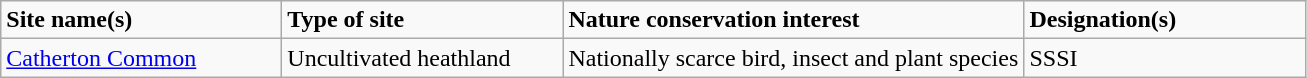<table class="wikitable">
<tr>
<td style="width:180px"><strong>Site name(s)</strong></td>
<td style="width:180px"><strong>Type of site</strong></td>
<td style="width:300px"><strong>Nature conservation interest</strong></td>
<td style="width:180px"><strong>Designation(s)</strong></td>
</tr>
<tr>
<td><a href='#'>Catherton Common</a></td>
<td>Uncultivated heathland</td>
<td>Nationally scarce bird, insect and plant species</td>
<td>SSSI</td>
</tr>
</table>
